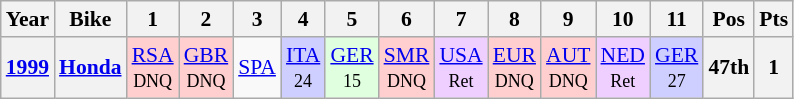<table class="wikitable" style="text-align:center; font-size:90%">
<tr>
<th>Year</th>
<th>Bike</th>
<th>1</th>
<th>2</th>
<th>3</th>
<th>4</th>
<th>5</th>
<th>6</th>
<th>7</th>
<th>8</th>
<th>9</th>
<th>10</th>
<th>11</th>
<th>Pos</th>
<th>Pts</th>
</tr>
<tr>
<th><a href='#'>1999</a></th>
<th><a href='#'>Honda</a></th>
<td style="background:#ffcfcf;"><a href='#'>RSA</a><br><small>DNQ</small></td>
<td style="background:#ffcfcf;"><a href='#'>GBR</a><br><small>DNQ</small></td>
<td><a href='#'>SPA</a></td>
<td style="background:#CFCFFF;"><a href='#'>ITA</a><br><small>24</small></td>
<td style="background:#dfffdf;"><a href='#'>GER</a><br><small>15</small></td>
<td style="background:#ffcfcf;"><a href='#'>SMR</a><br><small>DNQ</small></td>
<td style="background:#EFCFFF;"><a href='#'>USA</a><br><small>Ret</small></td>
<td style="background:#ffcfcf;"><a href='#'>EUR</a><br><small>DNQ</small></td>
<td style="background:#ffcfcf;"><a href='#'>AUT</a><br><small>DNQ</small></td>
<td style="background:#EFCFFF;"><a href='#'>NED</a><br><small>Ret</small></td>
<td style="background:#CFCFFF;"><a href='#'>GER</a><br><small>27</small></td>
<th>47th</th>
<th>1</th>
</tr>
</table>
